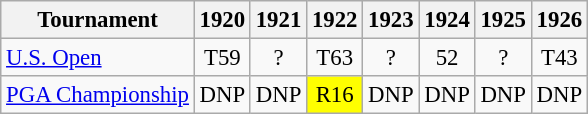<table class="wikitable" style="font-size:95%;text-align:center;">
<tr>
<th>Tournament</th>
<th>1920</th>
<th>1921</th>
<th>1922</th>
<th>1923</th>
<th>1924</th>
<th>1925</th>
<th>1926</th>
</tr>
<tr>
<td align=left><a href='#'>U.S. Open</a></td>
<td>T59</td>
<td>?</td>
<td>T63</td>
<td>?</td>
<td>52</td>
<td>?</td>
<td>T43</td>
</tr>
<tr>
<td align=left><a href='#'>PGA Championship</a></td>
<td>DNP</td>
<td>DNP</td>
<td style="background:yellow;">R16</td>
<td>DNP</td>
<td>DNP</td>
<td>DNP</td>
<td>DNP</td>
</tr>
</table>
